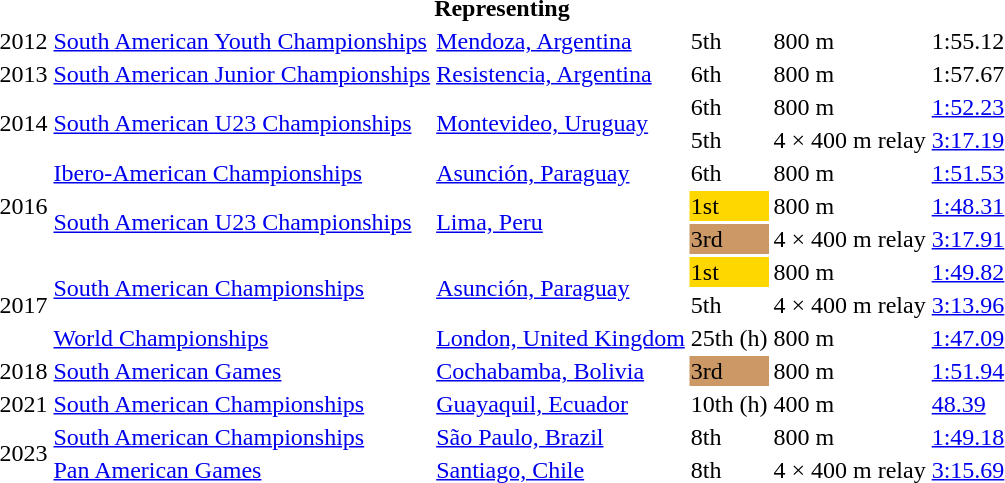<table>
<tr>
<th colspan="6">Representing </th>
</tr>
<tr>
<td>2012</td>
<td><a href='#'>South American Youth Championships</a></td>
<td><a href='#'>Mendoza, Argentina</a></td>
<td>5th</td>
<td>800 m</td>
<td>1:55.12</td>
</tr>
<tr>
<td>2013</td>
<td><a href='#'>South American Junior Championships</a></td>
<td><a href='#'>Resistencia, Argentina</a></td>
<td>6th</td>
<td>800 m</td>
<td>1:57.67</td>
</tr>
<tr>
<td rowspan=2>2014</td>
<td rowspan=2><a href='#'>South American U23 Championships</a></td>
<td rowspan=2><a href='#'>Montevideo, Uruguay</a></td>
<td>6th</td>
<td>800 m</td>
<td><a href='#'>1:52.23</a></td>
</tr>
<tr>
<td>5th</td>
<td>4 × 400 m relay</td>
<td><a href='#'>3:17.19</a></td>
</tr>
<tr>
<td rowspan=3>2016</td>
<td><a href='#'>Ibero-American Championships</a></td>
<td><a href='#'>Asunción, Paraguay</a></td>
<td>6th</td>
<td>800 m</td>
<td><a href='#'>1:51.53</a></td>
</tr>
<tr>
<td rowspan=2><a href='#'>South American U23 Championships</a></td>
<td rowspan=2><a href='#'>Lima, Peru</a></td>
<td bgcolor=gold>1st</td>
<td>800 m</td>
<td><a href='#'>1:48.31</a></td>
</tr>
<tr>
<td bgcolor=cc9966>3rd</td>
<td>4 × 400 m relay</td>
<td><a href='#'>3:17.91</a></td>
</tr>
<tr>
<td rowspan=3>2017</td>
<td rowspan=2><a href='#'>South American Championships</a></td>
<td rowspan=2><a href='#'>Asunción, Paraguay</a></td>
<td bgcolor=gold>1st</td>
<td>800 m</td>
<td><a href='#'>1:49.82</a></td>
</tr>
<tr>
<td>5th</td>
<td>4 × 400 m relay</td>
<td><a href='#'>3:13.96</a></td>
</tr>
<tr>
<td><a href='#'>World Championships</a></td>
<td><a href='#'>London, United Kingdom</a></td>
<td>25th (h)</td>
<td>800 m</td>
<td><a href='#'>1:47.09</a></td>
</tr>
<tr>
<td>2018</td>
<td><a href='#'>South American Games</a></td>
<td><a href='#'>Cochabamba, Bolivia</a></td>
<td bgcolor=cc9966>3rd</td>
<td>800 m</td>
<td><a href='#'>1:51.94</a></td>
</tr>
<tr>
<td>2021</td>
<td><a href='#'>South American Championships</a></td>
<td><a href='#'>Guayaquil, Ecuador</a></td>
<td>10th (h)</td>
<td>400 m</td>
<td><a href='#'>48.39</a></td>
</tr>
<tr>
<td rowspan=2>2023</td>
<td><a href='#'>South American Championships</a></td>
<td><a href='#'>São Paulo, Brazil</a></td>
<td>8th</td>
<td>800 m</td>
<td><a href='#'>1:49.18</a></td>
</tr>
<tr>
<td><a href='#'>Pan American Games</a></td>
<td><a href='#'>Santiago, Chile</a></td>
<td>8th</td>
<td>4 × 400 m relay</td>
<td><a href='#'>3:15.69</a></td>
</tr>
</table>
